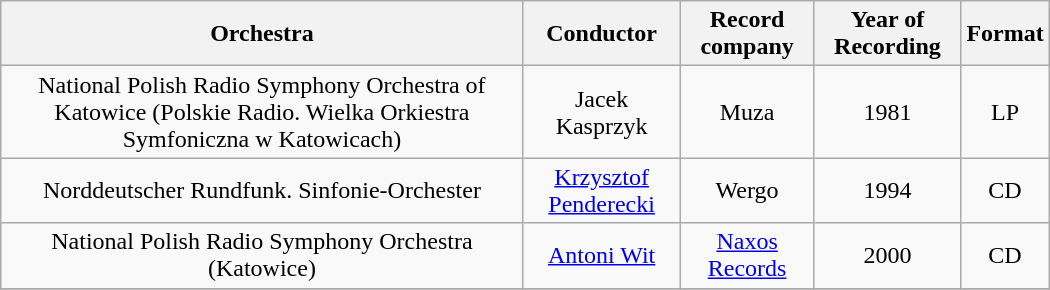<table class="wikitable" width="700px">
<tr>
<th align="center">Orchestra</th>
<th align="center">Conductor</th>
<th align="center">Record company</th>
<th align="center">Year of Recording</th>
<th align="center">Format</th>
</tr>
<tr>
<td align="center">National Polish Radio Symphony Orchestra of Katowice (Polskie Radio. Wielka Orkiestra Symfoniczna w Katowicach)</td>
<td align="center">Jacek Kasprzyk</td>
<td align="center">Muza</td>
<td align="center">1981</td>
<td align="center">LP</td>
</tr>
<tr>
<td align="center">Norddeutscher Rundfunk. Sinfonie-Orchester</td>
<td align="center"><a href='#'>Krzysztof Penderecki</a></td>
<td align="center">Wergo</td>
<td align="center">1994</td>
<td align="center">CD</td>
</tr>
<tr>
<td align="center">National Polish Radio Symphony Orchestra (Katowice)</td>
<td align="center"><a href='#'>Antoni Wit</a></td>
<td align="center"><a href='#'>Naxos Records</a></td>
<td align="center">2000</td>
<td align="center">CD</td>
</tr>
<tr>
</tr>
</table>
